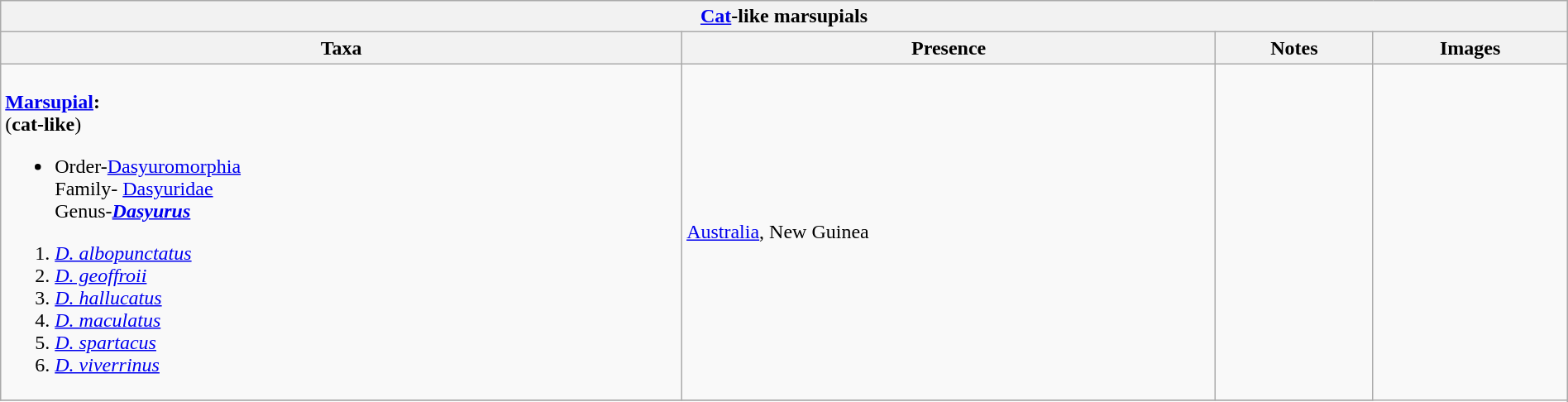<table class="wikitable" align="center" width="100%">
<tr>
<th colspan="5" align="center"><strong><a href='#'>Cat</a>-like marsupials</strong></th>
</tr>
<tr>
<th>Taxa</th>
<th>Presence</th>
<th>Notes</th>
<th>Images</th>
</tr>
<tr>
<td><br><strong><a href='#'>Marsupial</a>:</strong><br>(<strong>cat-like</strong>)<ul><li>Order-<a href='#'>Dasyuromorphia</a><br>Family- <a href='#'>Dasyuridae</a><br>Genus-<strong><em><a href='#'>Dasyurus</a></em></strong></li></ul><ol><li><em><a href='#'>D. albopunctatus</a></em></li><li><em><a href='#'>D. geoffroii</a></em></li><li><em><a href='#'>D. hallucatus</a></em></li><li><em><a href='#'>D. maculatus</a></em></li><li><em><a href='#'>D. spartacus</a></em></li><li><em><a href='#'>D. viverrinus</a></em></li></ol></td>
<td><a href='#'>Australia</a>, New Guinea</td>
<td></td>
<td rowspan="99"><br></td>
</tr>
<tr>
</tr>
</table>
